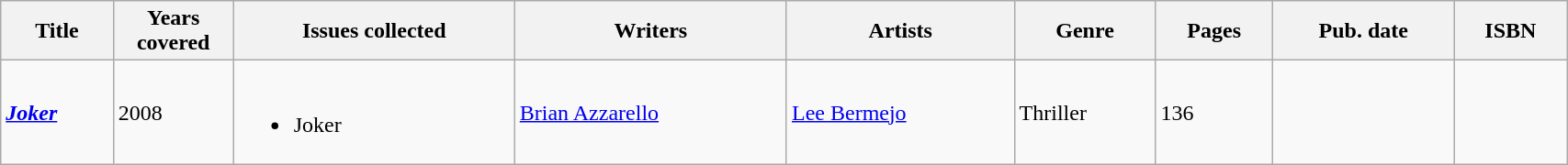<table class="wikitable sortable" width=90%>
<tr>
<th>Title</th>
<th style="width: 5em;">Years covered</th>
<th class="unsortable">Issues collected</th>
<th class="unsortable">Writers</th>
<th class="unsortable">Artists</th>
<th>Genre</th>
<th>Pages</th>
<th>Pub. date</th>
<th class="unsortable">ISBN</th>
</tr>
<tr>
<td><strong><em><a href='#'>Joker</a></em></strong></td>
<td>2008</td>
<td><br><ul><li>Joker</li></ul></td>
<td><a href='#'>Brian Azzarello</a></td>
<td><a href='#'>Lee Bermejo</a></td>
<td>Thriller</td>
<td>136</td>
<td></td>
<td></td>
</tr>
</table>
